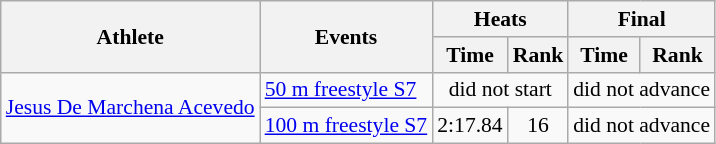<table class=wikitable style="font-size:90%">
<tr>
<th rowspan=2>Athlete</th>
<th rowspan=2>Events</th>
<th colspan="2">Heats</th>
<th colspan="2">Final</th>
</tr>
<tr>
<th scope="col">Time</th>
<th scope="col">Rank</th>
<th scope="col">Time</th>
<th scope="col">Rank</th>
</tr>
<tr align=center>
<td align=left rowspan=2><a href='#'>Jesus De Marchena Acevedo</a></td>
<td align=left><a href='#'>50 m freestyle S7</a></td>
<td colspan=2>did not start</td>
<td colspan=2>did not advance</td>
</tr>
<tr align=center>
<td align=left><a href='#'>100 m freestyle S7</a></td>
<td>2:17.84</td>
<td>16</td>
<td colspan=2>did not advance</td>
</tr>
</table>
